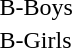<table>
<tr>
<td>B-Boys<br></td>
<td></td>
<td></td>
<td></td>
</tr>
<tr>
<td>B-Girls<br></td>
<td></td>
<td></td>
<td></td>
</tr>
</table>
